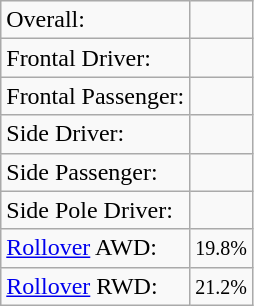<table class="wikitable">
<tr>
<td>Overall:</td>
<td></td>
</tr>
<tr>
<td>Frontal Driver:</td>
<td></td>
</tr>
<tr>
<td>Frontal Passenger:</td>
<td></td>
</tr>
<tr>
<td>Side Driver:</td>
<td></td>
</tr>
<tr>
<td>Side Passenger:</td>
<td></td>
</tr>
<tr>
<td>Side Pole Driver:</td>
<td></td>
</tr>
<tr>
<td><a href='#'>Rollover</a> AWD:</td>
<td> <small>19.8%</small></td>
</tr>
<tr>
<td><a href='#'>Rollover</a> RWD:</td>
<td> <small>21.2%</small></td>
</tr>
</table>
